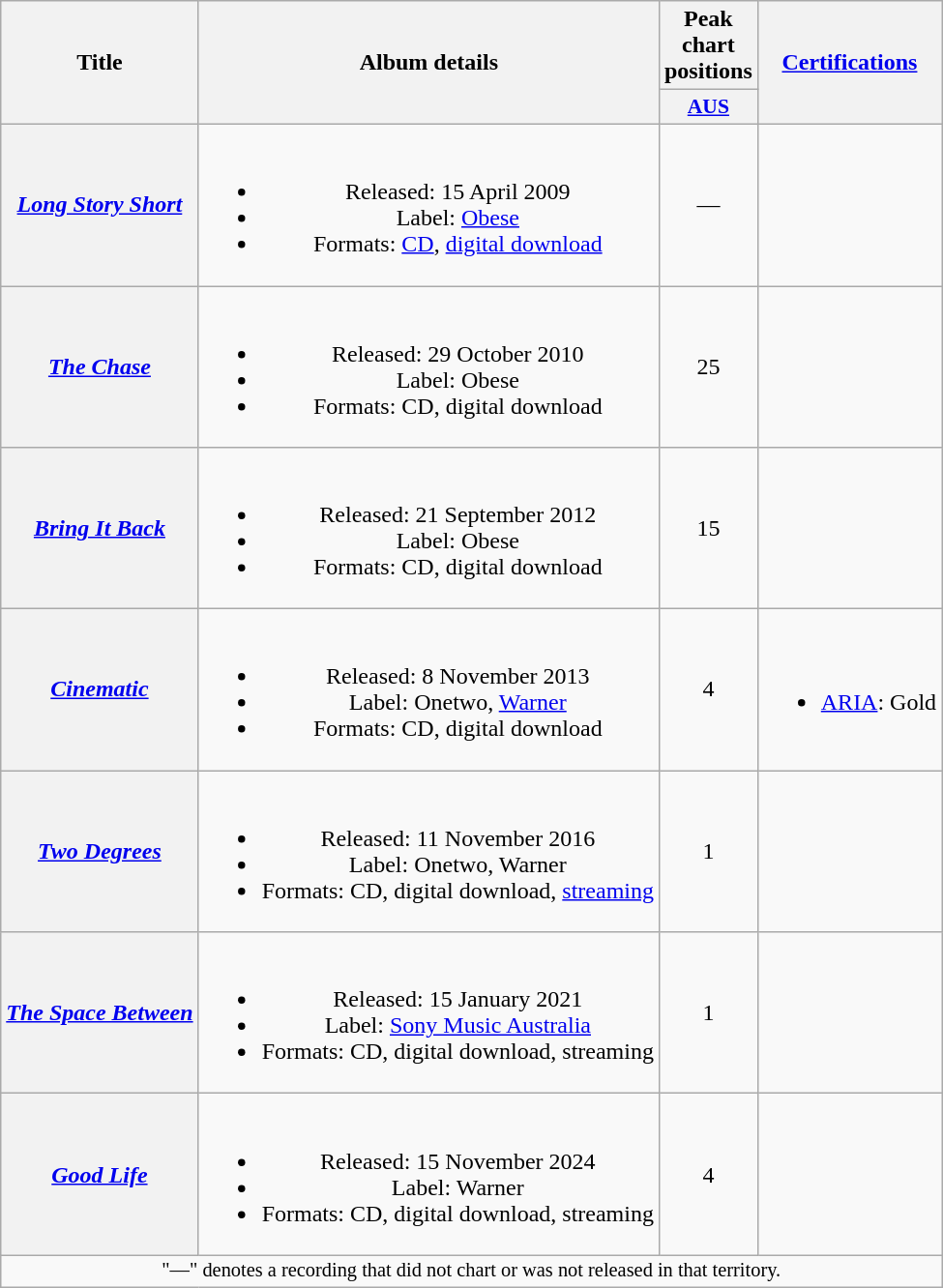<table class="wikitable plainrowheaders" style="text-align:center;">
<tr>
<th scope="col" rowspan="2"">Title</th>
<th scope="col" rowspan="2">Album details</th>
<th scope="col" colspan="1">Peak chart positions</th>
<th scope="col" rowspan="2"><a href='#'>Certifications</a></th>
</tr>
<tr>
<th scope="col" style="width:3em;font-size:90%;"><a href='#'>AUS</a><br></th>
</tr>
<tr>
<th scope="row"><em><a href='#'>Long Story Short</a></em></th>
<td><br><ul><li>Released: 15 April 2009</li><li>Label: <a href='#'>Obese</a></li><li>Formats: <a href='#'>CD</a>, <a href='#'>digital download</a></li></ul></td>
<td>—</td>
<td></td>
</tr>
<tr>
<th scope="row"><em><a href='#'>The Chase</a></em></th>
<td><br><ul><li>Released: 29 October 2010</li><li>Label: Obese</li><li>Formats: CD, digital download</li></ul></td>
<td>25</td>
<td></td>
</tr>
<tr>
<th scope="row"><em><a href='#'>Bring It Back</a></em></th>
<td><br><ul><li>Released: 21 September 2012</li><li>Label: Obese</li><li>Formats: CD, digital download</li></ul></td>
<td>15</td>
<td></td>
</tr>
<tr>
<th scope="row"><em><a href='#'>Cinematic</a></em></th>
<td><br><ul><li>Released: 8 November 2013</li><li>Label: Onetwo, <a href='#'>Warner</a></li><li>Formats: CD, digital download</li></ul></td>
<td>4</td>
<td><br><ul><li><a href='#'>ARIA</a>: Gold</li></ul></td>
</tr>
<tr>
<th scope="row"><em><a href='#'>Two Degrees</a></em></th>
<td><br><ul><li>Released: 11 November 2016</li><li>Label: Onetwo, Warner</li><li>Formats: CD, digital download, <a href='#'>streaming</a></li></ul></td>
<td>1</td>
<td></td>
</tr>
<tr>
<th scope="row"><em><a href='#'>The Space Between</a></em></th>
<td><br><ul><li>Released: 15 January 2021</li><li>Label: <a href='#'>Sony Music Australia</a></li><li>Formats: CD, digital download, streaming</li></ul></td>
<td>1</td>
<td></td>
</tr>
<tr>
<th scope="row"><em><a href='#'>Good Life</a></em></th>
<td><br><ul><li>Released: 15 November 2024</li><li>Label: Warner</li><li>Formats: CD, digital download, streaming</li></ul></td>
<td>4<br></td>
<td></td>
</tr>
<tr>
<td colspan="4" style="font-size:85%">"—" denotes a recording that did not chart or was not released in that territory.</td>
</tr>
</table>
